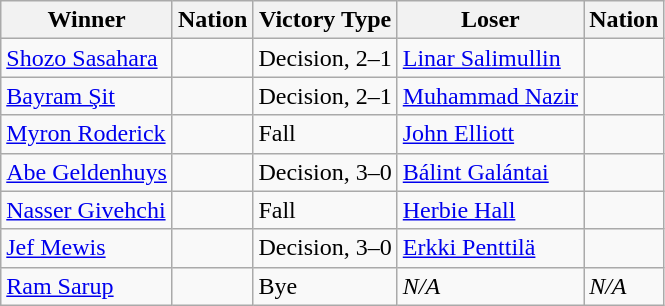<table class="wikitable sortable" style="text-align:left;">
<tr>
<th>Winner</th>
<th>Nation</th>
<th>Victory Type</th>
<th>Loser</th>
<th>Nation</th>
</tr>
<tr>
<td><a href='#'>Shozo Sasahara</a></td>
<td></td>
<td>Decision, 2–1</td>
<td><a href='#'>Linar Salimullin</a></td>
<td></td>
</tr>
<tr>
<td><a href='#'>Bayram Şit</a></td>
<td></td>
<td>Decision, 2–1</td>
<td><a href='#'>Muhammad Nazir</a></td>
<td></td>
</tr>
<tr>
<td><a href='#'>Myron Roderick</a></td>
<td></td>
<td>Fall</td>
<td><a href='#'>John Elliott</a></td>
<td></td>
</tr>
<tr>
<td><a href='#'>Abe Geldenhuys</a></td>
<td></td>
<td>Decision, 3–0</td>
<td><a href='#'>Bálint Galántai</a></td>
<td></td>
</tr>
<tr>
<td><a href='#'>Nasser Givehchi</a></td>
<td></td>
<td>Fall</td>
<td><a href='#'>Herbie Hall</a></td>
<td></td>
</tr>
<tr>
<td><a href='#'>Jef Mewis</a></td>
<td></td>
<td>Decision, 3–0</td>
<td><a href='#'>Erkki Penttilä</a></td>
<td></td>
</tr>
<tr>
<td><a href='#'>Ram Sarup</a></td>
<td></td>
<td>Bye</td>
<td><em>N/A</em></td>
<td><em>N/A</em></td>
</tr>
</table>
